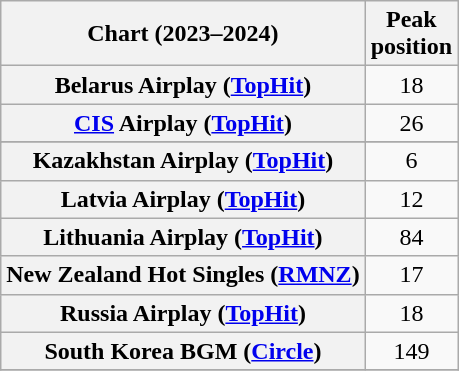<table class="wikitable sortable plainrowheaders" style="text-align:center">
<tr>
<th scope="col">Chart (2023–2024)</th>
<th scope="col">Peak<br>position</th>
</tr>
<tr>
<th scope="row">Belarus Airplay (<a href='#'>TopHit</a>)</th>
<td>18</td>
</tr>
<tr>
<th scope="row"><a href='#'>CIS</a> Airplay (<a href='#'>TopHit</a>)</th>
<td>26</td>
</tr>
<tr>
</tr>
<tr>
<th scope="row">Kazakhstan Airplay (<a href='#'>TopHit</a>)</th>
<td>6</td>
</tr>
<tr>
<th scope="row">Latvia Airplay (<a href='#'>TopHit</a>)</th>
<td>12</td>
</tr>
<tr>
<th scope="row">Lithuania Airplay (<a href='#'>TopHit</a>)</th>
<td>84</td>
</tr>
<tr>
<th scope="row">New Zealand Hot Singles (<a href='#'>RMNZ</a>)</th>
<td>17</td>
</tr>
<tr>
<th scope="row">Russia Airplay (<a href='#'>TopHit</a>)</th>
<td>18</td>
</tr>
<tr>
<th scope="row">South Korea BGM (<a href='#'>Circle</a>)</th>
<td>149</td>
</tr>
<tr>
</tr>
</table>
